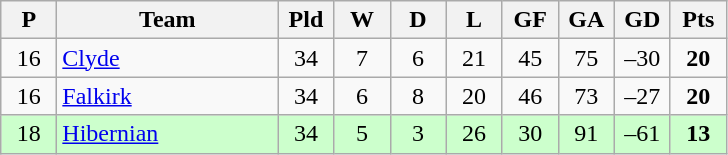<table class="wikitable" style="text-align: center;">
<tr>
<th width=30>P</th>
<th width=140>Team</th>
<th width=30>Pld</th>
<th width=30>W</th>
<th width=30>D</th>
<th width=30>L</th>
<th width=30>GF</th>
<th width=30>GA</th>
<th width=30>GD</th>
<th width=30>Pts</th>
</tr>
<tr>
<td>16</td>
<td align=left><a href='#'>Clyde</a></td>
<td>34</td>
<td>7</td>
<td>6</td>
<td>21</td>
<td>45</td>
<td>75</td>
<td>–30</td>
<td><strong>20</strong></td>
</tr>
<tr>
<td>16</td>
<td align=left><a href='#'>Falkirk</a></td>
<td>34</td>
<td>6</td>
<td>8</td>
<td>20</td>
<td>46</td>
<td>73</td>
<td>–27</td>
<td><strong>20</strong></td>
</tr>
<tr style="background:#ccffcc;">
<td>18</td>
<td align=left><a href='#'>Hibernian</a></td>
<td>34</td>
<td>5</td>
<td>3</td>
<td>26</td>
<td>30</td>
<td>91</td>
<td>–61</td>
<td><strong>13</strong></td>
</tr>
</table>
